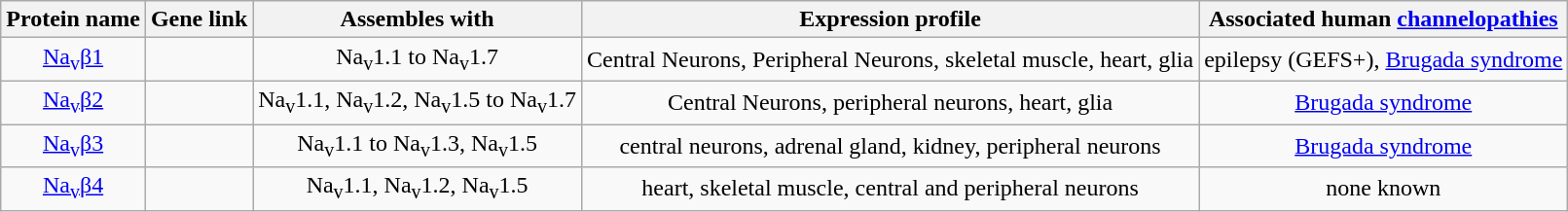<table class="wikitable" style="text-align:center">
<tr>
<th><strong>Protein name</strong></th>
<th><strong>Gene link</strong></th>
<th>Assembles with</th>
<th>Expression profile</th>
<th>Associated human <a href='#'>channelopathies</a></th>
</tr>
<tr>
<td><a href='#'>Na<sub>v</sub>β1</a></td>
<td></td>
<td>Na<sub>v</sub>1.1 to Na<sub>v</sub>1.7</td>
<td>Central Neurons, Peripheral Neurons, skeletal muscle, heart, glia</td>
<td>epilepsy (GEFS+), <a href='#'>Brugada syndrome</a></td>
</tr>
<tr>
<td><a href='#'>Na<sub>v</sub>β2</a></td>
<td></td>
<td>Na<sub>v</sub>1.1, Na<sub>v</sub>1.2, Na<sub>v</sub>1.5 to Na<sub>v</sub>1.7</td>
<td>Central Neurons, peripheral neurons, heart, glia</td>
<td><a href='#'>Brugada syndrome</a></td>
</tr>
<tr>
<td><a href='#'>Na<sub>v</sub>β3</a></td>
<td></td>
<td>Na<sub>v</sub>1.1 to Na<sub>v</sub>1.3, Na<sub>v</sub>1.5</td>
<td>central neurons, adrenal gland, kidney, peripheral neurons</td>
<td><a href='#'>Brugada syndrome</a></td>
</tr>
<tr>
<td><a href='#'>Na<sub>v</sub>β4</a></td>
<td></td>
<td>Na<sub>v</sub>1.1, Na<sub>v</sub>1.2, Na<sub>v</sub>1.5</td>
<td>heart, skeletal muscle, central and peripheral neurons</td>
<td>none known</td>
</tr>
</table>
